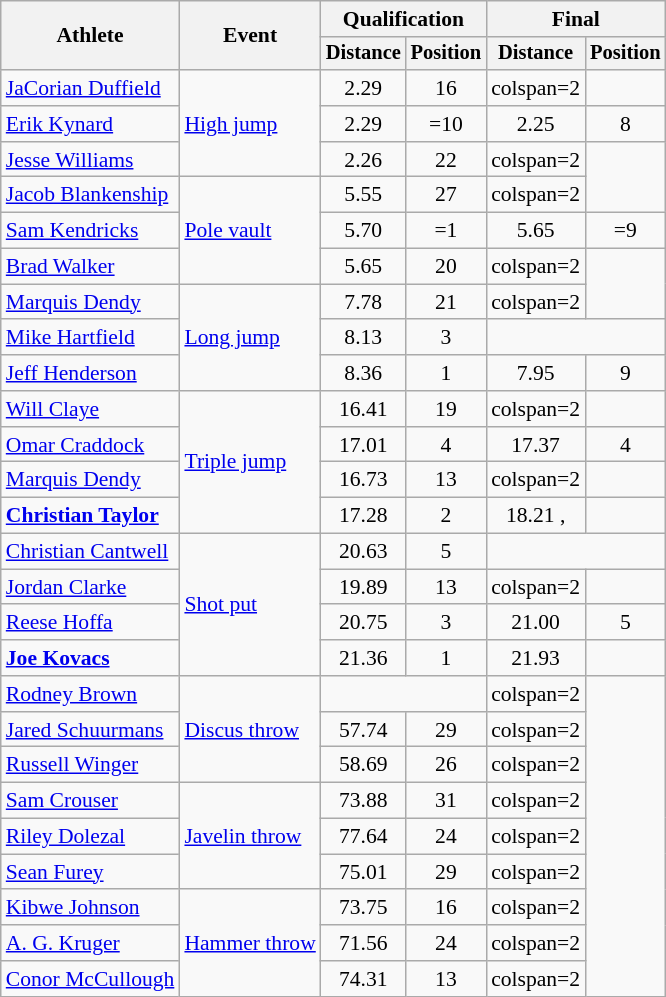<table class=wikitable style="font-size:90%">
<tr>
<th rowspan="2">Athlete</th>
<th rowspan="2">Event</th>
<th colspan="2">Qualification</th>
<th colspan="2">Final</th>
</tr>
<tr style="font-size:95%">
<th>Distance</th>
<th>Position</th>
<th>Distance</th>
<th>Position</th>
</tr>
<tr style=text-align:center>
<td style=text-align:left><a href='#'>JaCorian Duffield</a></td>
<td style=text-align:left rowspan=3><a href='#'>High jump</a></td>
<td>2.29</td>
<td>16</td>
<td>colspan=2 </td>
</tr>
<tr style=text-align:center>
<td style=text-align:left><a href='#'>Erik Kynard</a></td>
<td>2.29</td>
<td>=10 <strong></strong></td>
<td>2.25</td>
<td>8</td>
</tr>
<tr style=text-align:center>
<td style=text-align:left><a href='#'>Jesse Williams</a></td>
<td>2.26</td>
<td>22</td>
<td>colspan=2 </td>
</tr>
<tr style=text-align:center>
<td style=text-align:left><a href='#'>Jacob Blankenship</a></td>
<td style=text-align:left rowspan=3><a href='#'>Pole vault</a></td>
<td>5.55</td>
<td>27</td>
<td>colspan=2 </td>
</tr>
<tr style=text-align:center>
<td style=text-align:left><a href='#'>Sam Kendricks</a></td>
<td>5.70</td>
<td>=1 <strong></strong></td>
<td>5.65</td>
<td>=9</td>
</tr>
<tr style=text-align:center>
<td style=text-align:left><a href='#'>Brad Walker</a></td>
<td>5.65</td>
<td>20</td>
<td>colspan=2 </td>
</tr>
<tr style=text-align:center>
<td style=text-align:left><a href='#'>Marquis Dendy</a></td>
<td style=text-align:left rowspan=3><a href='#'>Long jump</a></td>
<td>7.78</td>
<td>21</td>
<td>colspan=2 </td>
</tr>
<tr style=text-align:center>
<td style=text-align:left><a href='#'>Mike Hartfield</a></td>
<td>8.13</td>
<td>3 <strong></strong></td>
<td colspan=2></td>
</tr>
<tr style=text-align:center>
<td style=text-align:left><a href='#'>Jeff Henderson</a></td>
<td>8.36</td>
<td>1 <strong></strong></td>
<td>7.95</td>
<td>9</td>
</tr>
<tr style=text-align:center>
<td style=text-align:left><a href='#'>Will Claye</a></td>
<td style=text-align:left rowspan=4><a href='#'>Triple jump</a></td>
<td>16.41</td>
<td>19</td>
<td>colspan=2 </td>
</tr>
<tr style=text-align:center>
<td style=text-align:left><a href='#'>Omar Craddock</a></td>
<td>17.01</td>
<td>4 <strong></strong></td>
<td>17.37</td>
<td>4</td>
</tr>
<tr style=text-align:center>
<td style=text-align:left><a href='#'>Marquis Dendy</a></td>
<td>16.73</td>
<td>13</td>
<td>colspan=2 </td>
</tr>
<tr style=text-align:center>
<td style=text-align:left><strong><a href='#'>Christian Taylor</a></strong></td>
<td>17.28</td>
<td>2 <strong></strong></td>
<td>18.21 <strong></strong>, <strong></strong></td>
<td></td>
</tr>
<tr style=text-align:center>
<td style=text-align:left><a href='#'>Christian Cantwell</a></td>
<td style=text-align:left rowspan=4><a href='#'>Shot put</a></td>
<td>20.63</td>
<td>5 <strong></strong></td>
<td colspan=2></td>
</tr>
<tr style=text-align:center>
<td style=text-align:left><a href='#'>Jordan Clarke</a></td>
<td>19.89</td>
<td>13</td>
<td>colspan=2 </td>
</tr>
<tr style=text-align:center>
<td style=text-align:left><a href='#'>Reese Hoffa</a></td>
<td>20.75</td>
<td>3 <strong></strong></td>
<td>21.00</td>
<td>5</td>
</tr>
<tr style=text-align:center>
<td style=text-align:left><strong><a href='#'>Joe Kovacs</a></strong></td>
<td>21.36</td>
<td>1 <strong></strong></td>
<td>21.93</td>
<td></td>
</tr>
<tr style=text-align:center>
<td style=text-align:left><a href='#'>Rodney Brown</a></td>
<td style=text-align:left rowspan=3><a href='#'>Discus throw</a></td>
<td colspan=2></td>
<td>colspan=2 </td>
</tr>
<tr style=text-align:center>
<td style=text-align:left><a href='#'>Jared Schuurmans</a></td>
<td>57.74</td>
<td>29</td>
<td>colspan=2 </td>
</tr>
<tr style=text-align:center>
<td style=text-align:left><a href='#'>Russell Winger</a></td>
<td>58.69</td>
<td>26</td>
<td>colspan=2 </td>
</tr>
<tr style=text-align:center>
<td style=text-align:left><a href='#'>Sam Crouser</a></td>
<td style=text-align:left rowspan=3><a href='#'>Javelin throw</a></td>
<td>73.88</td>
<td>31</td>
<td>colspan=2 </td>
</tr>
<tr style=text-align:center>
<td style=text-align:left><a href='#'>Riley Dolezal</a></td>
<td>77.64</td>
<td>24</td>
<td>colspan=2 </td>
</tr>
<tr style=text-align:center>
<td style=text-align:left><a href='#'>Sean Furey</a></td>
<td>75.01</td>
<td>29</td>
<td>colspan=2 </td>
</tr>
<tr style=text-align:center>
<td style=text-align:left><a href='#'>Kibwe Johnson</a></td>
<td style=text-align:left rowspan=3><a href='#'>Hammer throw</a></td>
<td>73.75</td>
<td>16</td>
<td>colspan=2 </td>
</tr>
<tr style=text-align:center>
<td style=text-align:left><a href='#'>A. G. Kruger</a></td>
<td>71.56</td>
<td>24</td>
<td>colspan=2 </td>
</tr>
<tr style=text-align:center>
<td style=text-align:left><a href='#'>Conor McCullough</a></td>
<td>74.31</td>
<td>13</td>
<td>colspan=2 </td>
</tr>
</table>
